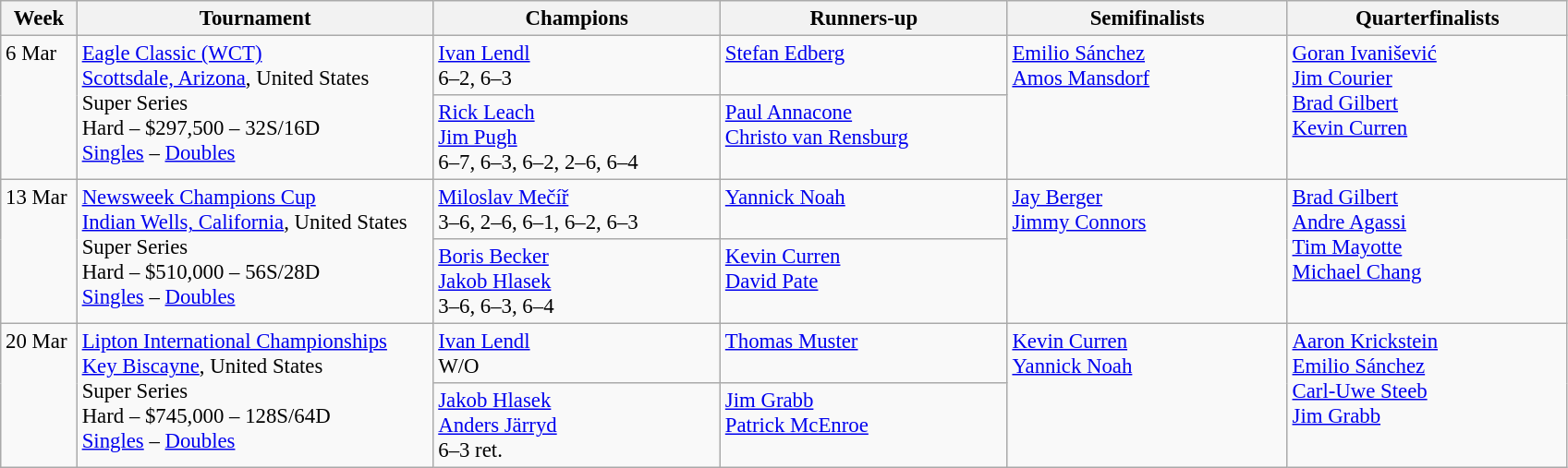<table class=wikitable style=font-size:95%>
<tr>
<th style="width:48px;">Week</th>
<th style="width:250px;">Tournament</th>
<th style="width:200px;">Champions</th>
<th style="width:200px;">Runners-up</th>
<th style="width:195px;">Semifinalists</th>
<th style="width:195px;">Quarterfinalists</th>
</tr>
<tr valign=top>
<td rowspan=2>6 Mar</td>
<td rowspan=2><a href='#'>Eagle Classic (WCT)</a><br><a href='#'>Scottsdale, Arizona</a>, United States <br> Super Series <br> Hard – $297,500 – 32S/16D<br><a href='#'>Singles</a> – <a href='#'>Doubles</a></td>
<td> <a href='#'>Ivan Lendl</a><br>6–2, 6–3</td>
<td> <a href='#'>Stefan Edberg</a></td>
<td rowspan=2> <a href='#'>Emilio Sánchez</a> <br>  <a href='#'>Amos Mansdorf</a></td>
<td rowspan=2> <a href='#'>Goran Ivanišević</a> <br>  <a href='#'>Jim Courier</a> <br>  <a href='#'>Brad Gilbert</a> <br>  <a href='#'>Kevin Curren</a></td>
</tr>
<tr valign=top>
<td> <a href='#'>Rick Leach</a> <br>  <a href='#'>Jim Pugh</a><br> 6–7, 6–3, 6–2, 2–6, 6–4</td>
<td> <a href='#'>Paul Annacone</a> <br>  <a href='#'>Christo van Rensburg</a></td>
</tr>
<tr valign=top>
<td rowspan=2>13 Mar</td>
<td rowspan=2><a href='#'>Newsweek Champions Cup</a><br><a href='#'>Indian Wells, California</a>, United States <br> Super Series <br> Hard – $510,000 – 56S/28D<br><a href='#'>Singles</a> – <a href='#'>Doubles</a></td>
<td> <a href='#'>Miloslav Mečíř</a><br>3–6, 2–6, 6–1, 6–2, 6–3</td>
<td> <a href='#'>Yannick Noah</a></td>
<td rowspan=2> <a href='#'>Jay Berger</a> <br>  <a href='#'>Jimmy Connors</a></td>
<td rowspan=2> <a href='#'>Brad Gilbert</a> <br>  <a href='#'>Andre Agassi</a> <br>  <a href='#'>Tim Mayotte</a> <br>  <a href='#'>Michael Chang</a></td>
</tr>
<tr valign=top>
<td> <a href='#'>Boris Becker</a> <br>  <a href='#'>Jakob Hlasek</a><br> 3–6, 6–3, 6–4</td>
<td> <a href='#'>Kevin Curren</a> <br>  <a href='#'>David Pate</a></td>
</tr>
<tr valign=top>
<td rowspan=2>20 Mar</td>
<td rowspan=2><a href='#'>Lipton International Championships</a><br><a href='#'>Key Biscayne</a>, United States <br> Super Series <br> Hard – $745,000 – 128S/64D<br><a href='#'>Singles</a> – <a href='#'>Doubles</a></td>
<td> <a href='#'>Ivan Lendl</a><br>W/O</td>
<td> <a href='#'>Thomas Muster</a></td>
<td rowspan=2> <a href='#'>Kevin Curren</a> <br>  <a href='#'>Yannick Noah</a></td>
<td rowspan=2> <a href='#'>Aaron Krickstein</a> <br>  <a href='#'>Emilio Sánchez</a> <br>  <a href='#'>Carl-Uwe Steeb</a> <br>  <a href='#'>Jim Grabb</a></td>
</tr>
<tr valign=top>
<td> <a href='#'>Jakob Hlasek</a> <br>  <a href='#'>Anders Järryd</a><br> 6–3 ret.</td>
<td> <a href='#'>Jim Grabb</a> <br>  <a href='#'>Patrick McEnroe</a></td>
</tr>
</table>
